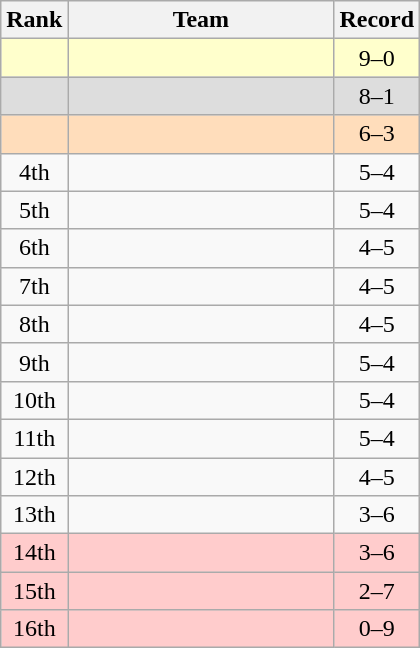<table class=wikitable style="text-align:center;">
<tr>
<th>Rank</th>
<th width=170>Team</th>
<th>Record</th>
</tr>
<tr bgcolor=#ffc>
<td> </td>
<td align=left></td>
<td>9–0</td>
</tr>
<tr bgcolor=#ddd>
<td> </td>
<td align=left></td>
<td>8–1</td>
</tr>
<tr bgcolor=#fdb>
<td> </td>
<td align=left></td>
<td>6–3</td>
</tr>
<tr>
<td>4th</td>
<td align=left></td>
<td>5–4</td>
</tr>
<tr>
<td>5th</td>
<td align=left></td>
<td>5–4</td>
</tr>
<tr>
<td>6th</td>
<td align=left></td>
<td>4–5</td>
</tr>
<tr>
<td>7th</td>
<td align=left></td>
<td>4–5</td>
</tr>
<tr>
<td>8th</td>
<td align=left></td>
<td>4–5</td>
</tr>
<tr>
<td>9th</td>
<td align=left></td>
<td>5–4</td>
</tr>
<tr>
<td>10th</td>
<td align=left></td>
<td>5–4</td>
</tr>
<tr>
<td>11th</td>
<td align=left></td>
<td>5–4</td>
</tr>
<tr>
<td>12th</td>
<td align=left></td>
<td>4–5</td>
</tr>
<tr>
<td>13th</td>
<td align=left></td>
<td>3–6</td>
</tr>
<tr bgcolor=#fcc>
<td>14th</td>
<td align=left></td>
<td>3–6</td>
</tr>
<tr bgcolor=#fcc>
<td>15th</td>
<td align=left></td>
<td>2–7</td>
</tr>
<tr bgcolor=#fcc>
<td>16th</td>
<td align=left></td>
<td>0–9</td>
</tr>
</table>
